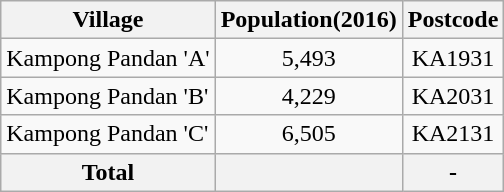<table class="wikitable sortable">
<tr>
<th>Village</th>
<th>Population(2016)</th>
<th>Postcode</th>
</tr>
<tr>
<td>Kampong Pandan 'A'</td>
<td align="center">5,493</td>
<td align="center">KA1931</td>
</tr>
<tr>
<td>Kampong Pandan 'B'</td>
<td align="center">4,229</td>
<td align="center">KA2031</td>
</tr>
<tr>
<td>Kampong Pandan 'C'</td>
<td align="center">6,505</td>
<td align="center">KA2131</td>
</tr>
<tr>
<th>Total</th>
<th></th>
<th>-</th>
</tr>
</table>
